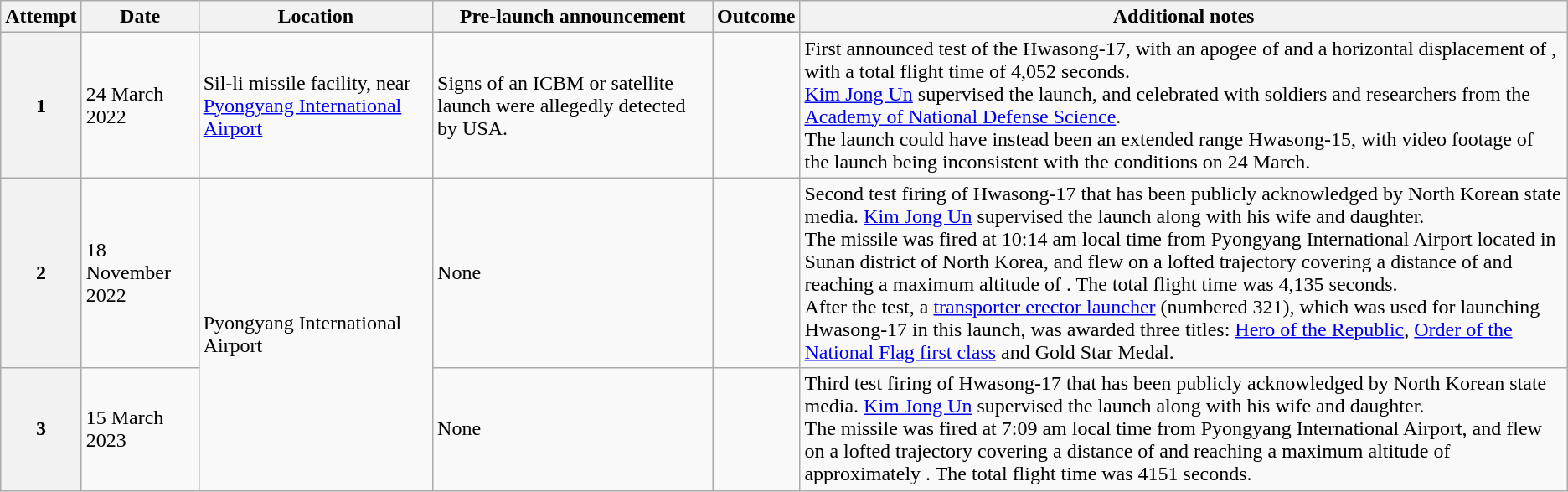<table class="wikitable">
<tr>
<th scope="col">Attempt</th>
<th scope="col">Date</th>
<th scope="col">Location</th>
<th scope="col">Pre-launch announcement</th>
<th scope="col">Outcome</th>
<th scope="col">Additional notes</th>
</tr>
<tr>
<th scope="row">1</th>
<td>24 March 2022</td>
<td>Sil-li missile facility, near <a href='#'>Pyongyang International Airport</a></td>
<td>Signs of an ICBM or satellite launch were allegedly detected by USA.</td>
<td></td>
<td>First announced test of the Hwasong-17, with an apogee of  and a horizontal displacement of , with a total flight time of 4,052 seconds.<br><a href='#'>Kim Jong Un</a> supervised the launch, and celebrated with soldiers and researchers from the <a href='#'>Academy of National Defense Science</a>.<br>The launch could have instead been an extended range Hwasong-15, with video footage of the launch being inconsistent with the conditions on 24 March.</td>
</tr>
<tr>
<th>2</th>
<td>18 November 2022</td>
<td rowspan="2">Pyongyang International Airport</td>
<td>None</td>
<td></td>
<td>Second test firing of Hwasong-17 that has been publicly acknowledged by North Korean state media. <a href='#'>Kim Jong Un</a> supervised the launch along with his wife and daughter.<br>The missile was fired at 10:14 am local time from Pyongyang International Airport located in Sunan district of North Korea, and flew on a lofted trajectory covering a distance of  and reaching a maximum altitude of . The total flight time was 4,135 seconds.<br>After the test, a <a href='#'>transporter erector launcher</a> (numbered 321), which was used for launching Hwasong-17 in this launch, was awarded three titles: <a href='#'>Hero of the Republic</a>, <a href='#'>Order of the National Flag first class</a> and Gold Star Medal.</td>
</tr>
<tr>
<th>3</th>
<td>15 March 2023</td>
<td>None</td>
<td></td>
<td>Third test firing of Hwasong-17 that has been publicly acknowledged by North Korean state media. <a href='#'>Kim Jong Un</a> supervised the launch along with his wife and daughter.<br>The missile was fired at 7:09 am local time from Pyongyang International Airport, and flew on a lofted trajectory covering a distance of  and reaching a maximum altitude of approximately . The total flight time was 4151 seconds.</td>
</tr>
</table>
